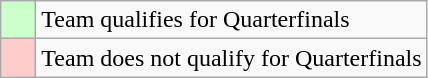<table class="wikitable">
<tr>
<td style="background: #ccffcc;">    </td>
<td>Team qualifies for Quarterfinals</td>
</tr>
<tr>
<td style="background: #ffcccc;">    </td>
<td>Team does not qualify for Quarterfinals</td>
</tr>
</table>
